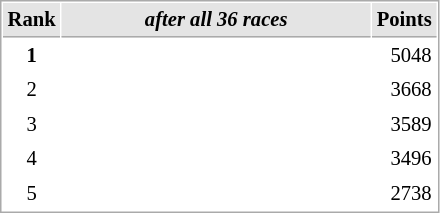<table cellspacing="1" cellpadding="3" style="border:1px solid #aaa; font-size:86%;">
<tr style="background:#e4e4e4;">
<th style="border-bottom:1px solid #aaa; width:10px;">Rank</th>
<th style="border-bottom:1px solid #aaa; width:200px; white-space:nowrap;"><em>after all 36 races</em> </th>
<th style="border-bottom:1px solid #aaa; width:20px;">Points</th>
</tr>
<tr>
<td style="text-align:center;"><strong>1</strong></td>
<td><strong></strong></td>
<td align=right>5048</td>
</tr>
<tr>
<td style="text-align:center;">2</td>
<td></td>
<td align=right>3668</td>
</tr>
<tr>
<td style="text-align:center;">3</td>
<td></td>
<td align=right>3589</td>
</tr>
<tr>
<td style="text-align:center;">4</td>
<td></td>
<td align=right>3496</td>
</tr>
<tr>
<td style="text-align:center;">5</td>
<td>  </td>
<td align=right>2738</td>
</tr>
</table>
